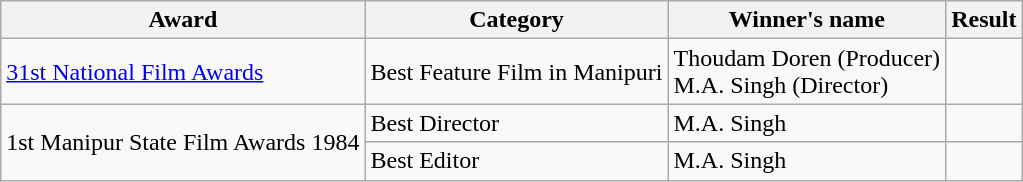<table class="wikitable sortable">
<tr>
<th>Award</th>
<th>Category</th>
<th>Winner's name</th>
<th>Result</th>
</tr>
<tr>
<td><a href='#'>31st National Film Awards</a></td>
<td>Best Feature Film in Manipuri</td>
<td>Thoudam Doren (Producer)<br>M.A. Singh (Director)</td>
<td></td>
</tr>
<tr>
<td rowspan="2">1st Manipur State Film Awards 1984</td>
<td>Best Director</td>
<td>M.A. Singh</td>
<td></td>
</tr>
<tr>
<td>Best Editor</td>
<td>M.A. Singh</td>
<td></td>
</tr>
</table>
